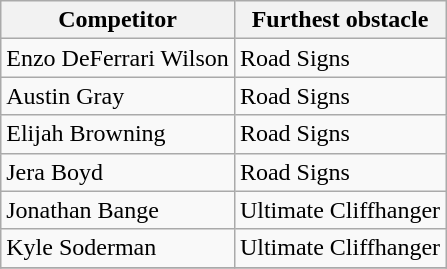<table class="wikitable sortable collapsible">
<tr>
<th>Competitor</th>
<th>Furthest obstacle</th>
</tr>
<tr>
<td>Enzo DeFerrari Wilson</td>
<td>Road Signs</td>
</tr>
<tr>
<td>Austin Gray</td>
<td>Road Signs</td>
</tr>
<tr>
<td>Elijah Browning</td>
<td>Road Signs</td>
</tr>
<tr>
<td>Jera Boyd</td>
<td>Road Signs</td>
</tr>
<tr>
<td>Jonathan Bange</td>
<td>Ultimate Cliffhanger</td>
</tr>
<tr>
<td>Kyle Soderman</td>
<td>Ultimate Cliffhanger</td>
</tr>
<tr>
</tr>
</table>
